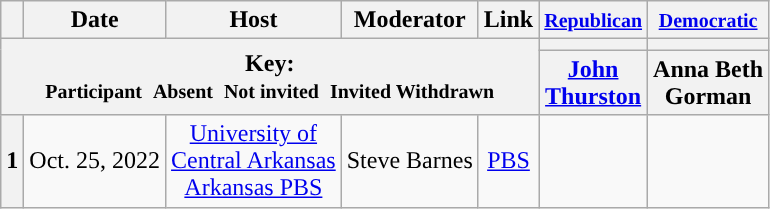<table class="wikitable" style="text-align:center;">
<tr>
<th scope="col"></th>
<th scope="col">Date</th>
<th scope="col">Host</th>
<th scope="col">Moderator</th>
<th scope="col">Link</th>
<th scope="col"><small><a href='#'>Republican</a></small></th>
<th scope="col"><small><a href='#'>Democratic</a></small></th>
</tr>
<tr>
<th colspan="5" rowspan="2">Key:<br> <small>Participant </small>  <small>Absent </small>  <small>Not invited </small>  <small>Invited  Withdrawn</small></th>
<th scope="col" style="background:"></th>
<th scope="col" style="background:"></th>
</tr>
<tr>
<th scope="col"><a href='#'>John</a><br><a href='#'>Thurston</a></th>
<th scope="col">Anna Beth<br>Gorman</th>
</tr>
<tr>
<th>1</th>
<td style="white-space:nowrap;">Oct. 25, 2022</td>
<td style="white-space:nowrap;"><a href='#'>University of</a><br><a href='#'>Central Arkansas</a><br><a href='#'>Arkansas PBS</a></td>
<td style="white-space:nowrap;">Steve Barnes</td>
<td style="white-space:nowrap;"><a href='#'>PBS</a></td>
<td></td>
<td></td>
</tr>
</table>
